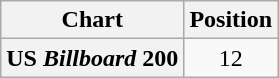<table class="wikitable plainrowheaders">
<tr>
<th scope="col">Chart</th>
<th scope="col">Position</th>
</tr>
<tr>
<th scope="row">US <em>Billboard</em> 200</th>
<td align="center">12</td>
</tr>
</table>
